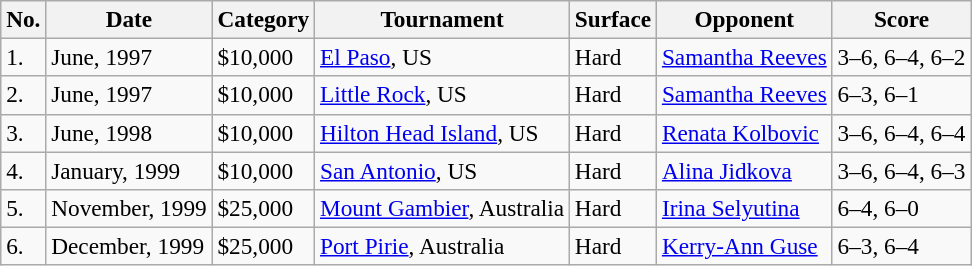<table class="sortable wikitable" style=font-size:97%>
<tr>
<th>No.</th>
<th>Date</th>
<th>Category</th>
<th>Tournament</th>
<th>Surface</th>
<th>Opponent</th>
<th>Score</th>
</tr>
<tr>
<td>1.</td>
<td>June, 1997</td>
<td>$10,000</td>
<td><a href='#'>El Paso</a>, US</td>
<td>Hard</td>
<td> <a href='#'>Samantha Reeves</a></td>
<td>3–6, 6–4, 6–2</td>
</tr>
<tr>
<td>2.</td>
<td>June, 1997</td>
<td>$10,000</td>
<td><a href='#'>Little Rock</a>, US</td>
<td>Hard</td>
<td> <a href='#'>Samantha Reeves</a></td>
<td>6–3, 6–1</td>
</tr>
<tr>
<td>3.</td>
<td>June, 1998</td>
<td>$10,000</td>
<td><a href='#'>Hilton Head Island</a>, US</td>
<td>Hard</td>
<td> <a href='#'>Renata Kolbovic</a></td>
<td>3–6, 6–4, 6–4</td>
</tr>
<tr>
<td>4.</td>
<td>January, 1999</td>
<td>$10,000</td>
<td><a href='#'>San Antonio</a>, US</td>
<td>Hard</td>
<td> <a href='#'>Alina Jidkova</a></td>
<td>3–6, 6–4, 6–3</td>
</tr>
<tr>
<td>5.</td>
<td>November, 1999</td>
<td>$25,000</td>
<td><a href='#'>Mount Gambier</a>, Australia</td>
<td>Hard</td>
<td> <a href='#'>Irina Selyutina</a></td>
<td>6–4, 6–0</td>
</tr>
<tr>
<td>6.</td>
<td>December, 1999</td>
<td>$25,000</td>
<td><a href='#'>Port Pirie</a>, Australia</td>
<td>Hard</td>
<td> <a href='#'>Kerry-Ann Guse</a></td>
<td>6–3, 6–4</td>
</tr>
</table>
